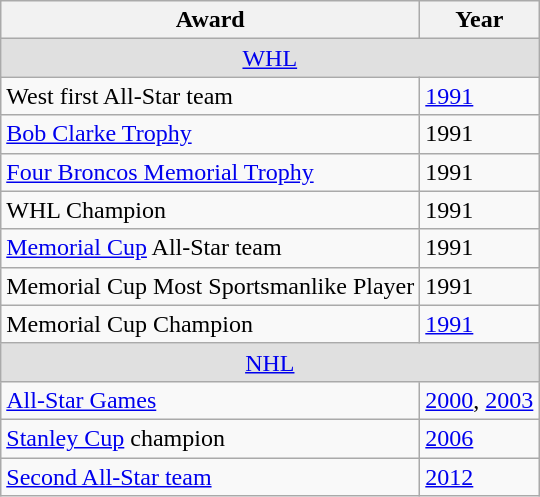<table class="wikitable">
<tr>
<th>Award</th>
<th>Year</th>
</tr>
<tr ALIGN="center" bgcolor="#e0e0e0">
<td colspan="2"><a href='#'>WHL</a></td>
</tr>
<tr>
<td>West first All-Star team</td>
<td><a href='#'>1991</a></td>
</tr>
<tr>
<td><a href='#'>Bob Clarke Trophy</a></td>
<td>1991</td>
</tr>
<tr>
<td><a href='#'>Four Broncos Memorial Trophy</a></td>
<td>1991</td>
</tr>
<tr>
<td>WHL Champion</td>
<td>1991</td>
</tr>
<tr>
<td><a href='#'>Memorial Cup</a> All-Star team</td>
<td>1991</td>
</tr>
<tr>
<td>Memorial Cup Most Sportsmanlike Player</td>
<td>1991</td>
</tr>
<tr>
<td>Memorial Cup Champion</td>
<td><a href='#'>1991</a></td>
</tr>
<tr ALIGN="center" bgcolor="#e0e0e0">
<td colspan="2"><a href='#'>NHL</a></td>
</tr>
<tr>
<td><a href='#'>All-Star Games</a></td>
<td><a href='#'>2000</a>, <a href='#'>2003</a></td>
</tr>
<tr>
<td><a href='#'>Stanley Cup</a> champion</td>
<td><a href='#'>2006</a></td>
</tr>
<tr>
<td><a href='#'>Second All-Star team</a></td>
<td><a href='#'>2012</a></td>
</tr>
</table>
